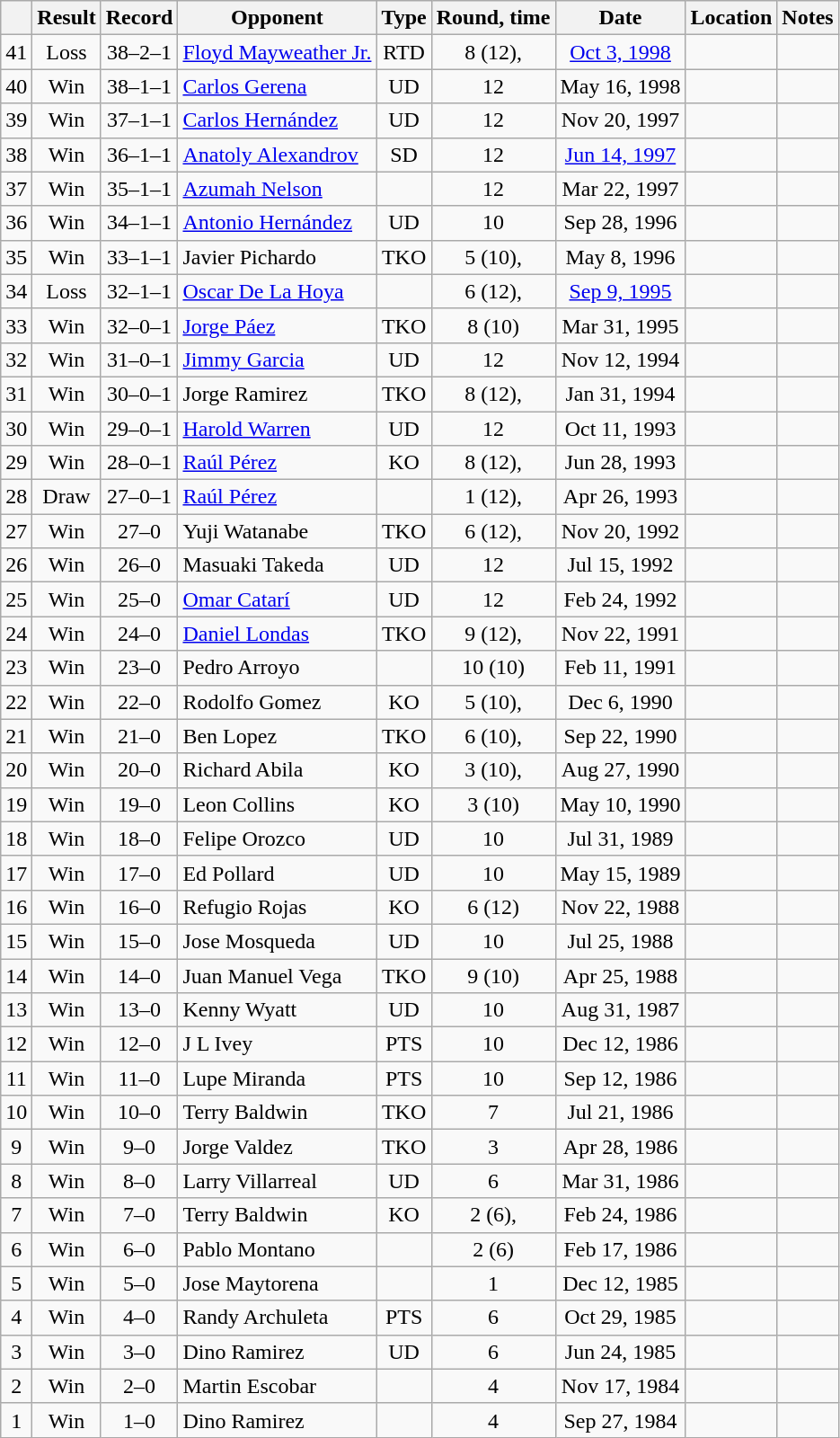<table class=wikitable style=text-align:center>
<tr>
<th></th>
<th>Result</th>
<th>Record</th>
<th>Opponent</th>
<th>Type</th>
<th>Round, time</th>
<th>Date</th>
<th>Location</th>
<th>Notes</th>
</tr>
<tr>
<td>41</td>
<td>Loss</td>
<td>38–2–1</td>
<td align=left><a href='#'>Floyd Mayweather Jr.</a></td>
<td>RTD</td>
<td>8 (12), </td>
<td><a href='#'>Oct 3, 1998</a></td>
<td align=left></td>
<td align=left></td>
</tr>
<tr>
<td>40</td>
<td>Win</td>
<td>38–1–1</td>
<td align=left><a href='#'>Carlos Gerena</a></td>
<td>UD</td>
<td>12</td>
<td>May 16, 1998</td>
<td align=left></td>
<td align=left></td>
</tr>
<tr>
<td>39</td>
<td>Win</td>
<td>37–1–1</td>
<td align=left><a href='#'>Carlos Hernández</a></td>
<td>UD</td>
<td>12</td>
<td>Nov 20, 1997</td>
<td align=left></td>
<td align=left></td>
</tr>
<tr>
<td>38</td>
<td>Win</td>
<td>36–1–1</td>
<td align=left><a href='#'>Anatoly Alexandrov</a></td>
<td>SD</td>
<td>12</td>
<td><a href='#'>Jun 14, 1997</a></td>
<td align=left></td>
<td align=left></td>
</tr>
<tr>
<td>37</td>
<td>Win</td>
<td>35–1–1</td>
<td align=left><a href='#'>Azumah Nelson</a></td>
<td></td>
<td>12</td>
<td>Mar 22, 1997</td>
<td align=left></td>
<td align=left></td>
</tr>
<tr>
<td>36</td>
<td>Win</td>
<td>34–1–1</td>
<td align=left><a href='#'>Antonio Hernández</a></td>
<td>UD</td>
<td>10</td>
<td>Sep 28, 1996</td>
<td align=left></td>
<td align=left></td>
</tr>
<tr>
<td>35</td>
<td>Win</td>
<td>33–1–1</td>
<td align=left>Javier Pichardo</td>
<td>TKO</td>
<td>5 (10), </td>
<td>May 8, 1996</td>
<td align=left></td>
<td align=left></td>
</tr>
<tr>
<td>34</td>
<td>Loss</td>
<td>32–1–1</td>
<td align=left><a href='#'>Oscar De La Hoya</a></td>
<td></td>
<td>6 (12), </td>
<td><a href='#'>Sep 9, 1995</a></td>
<td align=left></td>
<td align=left></td>
</tr>
<tr>
<td>33</td>
<td>Win</td>
<td>32–0–1</td>
<td align=left><a href='#'>Jorge Páez</a></td>
<td>TKO</td>
<td>8 (10)</td>
<td>Mar 31, 1995</td>
<td align=left></td>
<td align=left></td>
</tr>
<tr>
<td>32</td>
<td>Win</td>
<td>31–0–1</td>
<td align=left><a href='#'>Jimmy Garcia</a></td>
<td>UD</td>
<td>12</td>
<td>Nov 12, 1994</td>
<td align=left></td>
<td align=left></td>
</tr>
<tr>
<td>31</td>
<td>Win</td>
<td>30–0–1</td>
<td align=left>Jorge Ramirez</td>
<td>TKO</td>
<td>8 (12), </td>
<td>Jan 31, 1994</td>
<td align=left></td>
<td align=left></td>
</tr>
<tr>
<td>30</td>
<td>Win</td>
<td>29–0–1</td>
<td align=left><a href='#'>Harold Warren</a></td>
<td>UD</td>
<td>12</td>
<td>Oct 11, 1993</td>
<td align=left></td>
<td align=left></td>
</tr>
<tr>
<td>29</td>
<td>Win</td>
<td>28–0–1</td>
<td align=left><a href='#'>Raúl Pérez</a></td>
<td>KO</td>
<td>8 (12), </td>
<td>Jun 28, 1993</td>
<td align=left></td>
<td align=left></td>
</tr>
<tr>
<td>28</td>
<td>Draw</td>
<td>27–0–1</td>
<td align=left><a href='#'>Raúl Pérez</a></td>
<td></td>
<td>1 (12), </td>
<td>Apr 26, 1993</td>
<td align=left></td>
<td align=left></td>
</tr>
<tr>
<td>27</td>
<td>Win</td>
<td>27–0</td>
<td align=left>Yuji Watanabe</td>
<td>TKO</td>
<td>6 (12), </td>
<td>Nov 20, 1992</td>
<td align=left></td>
<td align=left></td>
</tr>
<tr>
<td>26</td>
<td>Win</td>
<td>26–0</td>
<td align=left>Masuaki Takeda</td>
<td>UD</td>
<td>12</td>
<td>Jul 15, 1992</td>
<td align=left></td>
<td align=left></td>
</tr>
<tr>
<td>25</td>
<td>Win</td>
<td>25–0</td>
<td align=left><a href='#'>Omar Catarí</a></td>
<td>UD</td>
<td>12</td>
<td>Feb 24, 1992</td>
<td align=left></td>
<td align=left></td>
</tr>
<tr>
<td>24</td>
<td>Win</td>
<td>24–0</td>
<td align=left><a href='#'>Daniel Londas</a></td>
<td>TKO</td>
<td>9 (12), </td>
<td>Nov 22, 1991</td>
<td align=left></td>
<td align=left></td>
</tr>
<tr>
<td>23</td>
<td>Win</td>
<td>23–0</td>
<td align=left>Pedro Arroyo</td>
<td></td>
<td>10 (10)</td>
<td>Feb 11, 1991</td>
<td align=left></td>
<td align=left></td>
</tr>
<tr>
<td>22</td>
<td>Win</td>
<td>22–0</td>
<td align=left>Rodolfo Gomez</td>
<td>KO</td>
<td>5 (10), </td>
<td>Dec 6, 1990</td>
<td align=left></td>
<td align=left></td>
</tr>
<tr>
<td>21</td>
<td>Win</td>
<td>21–0</td>
<td align=left>Ben Lopez</td>
<td>TKO</td>
<td>6 (10), </td>
<td>Sep 22, 1990</td>
<td align=left></td>
<td align=left></td>
</tr>
<tr>
<td>20</td>
<td>Win</td>
<td>20–0</td>
<td align=left>Richard Abila</td>
<td>KO</td>
<td>3 (10), </td>
<td>Aug 27, 1990</td>
<td align=left></td>
<td align=left></td>
</tr>
<tr>
<td>19</td>
<td>Win</td>
<td>19–0</td>
<td align=left>Leon Collins</td>
<td>KO</td>
<td>3 (10)</td>
<td>May 10, 1990</td>
<td align=left></td>
<td align=left></td>
</tr>
<tr>
<td>18</td>
<td>Win</td>
<td>18–0</td>
<td align=left>Felipe Orozco</td>
<td>UD</td>
<td>10</td>
<td>Jul 31, 1989</td>
<td align=left></td>
<td align=left></td>
</tr>
<tr>
<td>17</td>
<td>Win</td>
<td>17–0</td>
<td align=left>Ed Pollard</td>
<td>UD</td>
<td>10</td>
<td>May 15, 1989</td>
<td align=left></td>
<td align=left></td>
</tr>
<tr>
<td>16</td>
<td>Win</td>
<td>16–0</td>
<td align=left>Refugio Rojas</td>
<td>KO</td>
<td>6 (12)</td>
<td>Nov 22, 1988</td>
<td align=left></td>
<td align=left></td>
</tr>
<tr>
<td>15</td>
<td>Win</td>
<td>15–0</td>
<td align=left>Jose Mosqueda</td>
<td>UD</td>
<td>10</td>
<td>Jul 25, 1988</td>
<td align=left></td>
<td align=left></td>
</tr>
<tr>
<td>14</td>
<td>Win</td>
<td>14–0</td>
<td align=left>Juan Manuel Vega</td>
<td>TKO</td>
<td>9 (10)</td>
<td>Apr 25, 1988</td>
<td align=left></td>
<td align=left></td>
</tr>
<tr>
<td>13</td>
<td>Win</td>
<td>13–0</td>
<td align=left>Kenny Wyatt</td>
<td>UD</td>
<td>10</td>
<td>Aug 31, 1987</td>
<td align=left></td>
<td align=left></td>
</tr>
<tr>
<td>12</td>
<td>Win</td>
<td>12–0</td>
<td align=left>J L Ivey</td>
<td>PTS</td>
<td>10</td>
<td>Dec 12, 1986</td>
<td align=left></td>
<td align=left></td>
</tr>
<tr>
<td>11</td>
<td>Win</td>
<td>11–0</td>
<td align=left>Lupe Miranda</td>
<td>PTS</td>
<td>10</td>
<td>Sep 12, 1986</td>
<td align=left></td>
<td align=left></td>
</tr>
<tr>
<td>10</td>
<td>Win</td>
<td>10–0</td>
<td align=left>Terry Baldwin</td>
<td>TKO</td>
<td>7</td>
<td>Jul 21, 1986</td>
<td align=left></td>
<td align=left></td>
</tr>
<tr>
<td>9</td>
<td>Win</td>
<td>9–0</td>
<td align=left>Jorge Valdez</td>
<td>TKO</td>
<td>3</td>
<td>Apr 28, 1986</td>
<td align=left></td>
<td align=left></td>
</tr>
<tr>
<td>8</td>
<td>Win</td>
<td>8–0</td>
<td align=left>Larry Villarreal</td>
<td>UD</td>
<td>6</td>
<td>Mar 31, 1986</td>
<td align=left></td>
<td align=left></td>
</tr>
<tr>
<td>7</td>
<td>Win</td>
<td>7–0</td>
<td align=left>Terry Baldwin</td>
<td>KO</td>
<td>2 (6), </td>
<td>Feb 24, 1986</td>
<td align=left></td>
<td align=left></td>
</tr>
<tr>
<td>6</td>
<td>Win</td>
<td>6–0</td>
<td align=left>Pablo Montano</td>
<td></td>
<td>2 (6)</td>
<td>Feb 17, 1986</td>
<td align=left></td>
<td align=left></td>
</tr>
<tr>
<td>5</td>
<td>Win</td>
<td>5–0</td>
<td align=left>Jose Maytorena</td>
<td></td>
<td>1</td>
<td>Dec 12, 1985</td>
<td align=left></td>
<td align=left></td>
</tr>
<tr>
<td>4</td>
<td>Win</td>
<td>4–0</td>
<td align=left>Randy Archuleta</td>
<td>PTS</td>
<td>6</td>
<td>Oct 29, 1985</td>
<td align=left></td>
<td align=left></td>
</tr>
<tr>
<td>3</td>
<td>Win</td>
<td>3–0</td>
<td align=left>Dino Ramirez</td>
<td>UD</td>
<td>6</td>
<td>Jun 24, 1985</td>
<td align=left></td>
<td align=left></td>
</tr>
<tr>
<td>2</td>
<td>Win</td>
<td>2–0</td>
<td align=left>Martin Escobar</td>
<td></td>
<td>4</td>
<td>Nov 17, 1984</td>
<td align=left></td>
<td align=left></td>
</tr>
<tr>
<td>1</td>
<td>Win</td>
<td>1–0</td>
<td align=left>Dino Ramirez</td>
<td></td>
<td>4</td>
<td>Sep 27, 1984</td>
<td align=left></td>
<td align=left></td>
</tr>
</table>
